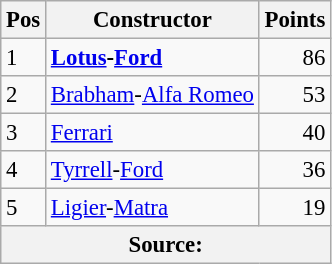<table class="wikitable" style="font-size: 95%;">
<tr>
<th>Pos</th>
<th>Constructor</th>
<th>Points</th>
</tr>
<tr>
<td>1</td>
<td> <strong><a href='#'>Lotus</a>-<a href='#'>Ford</a></strong></td>
<td align="right">86</td>
</tr>
<tr>
<td>2</td>
<td> <a href='#'>Brabham</a>-<a href='#'>Alfa Romeo</a></td>
<td align="right">53</td>
</tr>
<tr>
<td>3</td>
<td> <a href='#'>Ferrari</a></td>
<td align="right">40</td>
</tr>
<tr>
<td>4</td>
<td> <a href='#'>Tyrrell</a>-<a href='#'>Ford</a></td>
<td align="right">36</td>
</tr>
<tr>
<td>5</td>
<td> <a href='#'>Ligier</a>-<a href='#'>Matra</a></td>
<td align="right">19</td>
</tr>
<tr>
<th colspan=4>Source:</th>
</tr>
</table>
